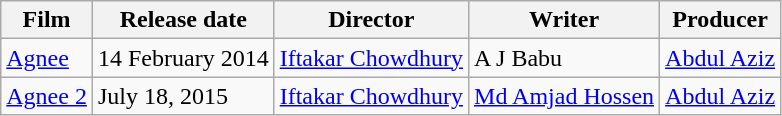<table class="wikitable">
<tr>
<th>Film</th>
<th>Release date</th>
<th>Director</th>
<th>Writer</th>
<th>Producer</th>
</tr>
<tr>
<td><a href='#'>Agnee</a></td>
<td>14 February 2014</td>
<td><a href='#'>Iftakar Chowdhury</a></td>
<td>A J Babu</td>
<td><a href='#'>Abdul Aziz</a></td>
</tr>
<tr>
<td><a href='#'>Agnee 2</a></td>
<td>July 18, 2015</td>
<td><a href='#'>Iftakar Chowdhury</a></td>
<td><a href='#'>Md Amjad Hossen</a></td>
<td><a href='#'>Abdul Aziz</a></td>
</tr>
</table>
